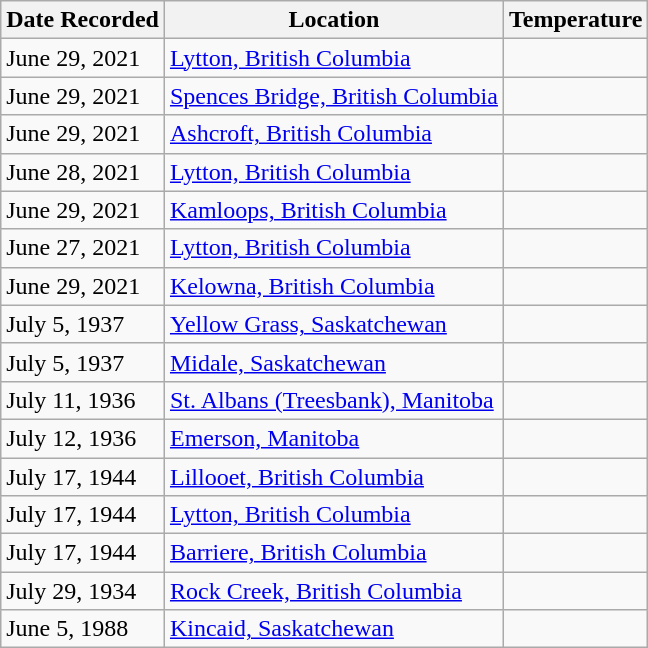<table class="wikitable">
<tr>
<th>Date Recorded</th>
<th>Location</th>
<th>Temperature</th>
</tr>
<tr>
<td>June 29, 2021</td>
<td><a href='#'>Lytton, British Columbia</a></td>
<td></td>
</tr>
<tr>
<td>June 29, 2021</td>
<td><a href='#'>Spences Bridge, British Columbia</a></td>
<td></td>
</tr>
<tr>
<td>June 29, 2021</td>
<td><a href='#'>Ashcroft, British Columbia</a></td>
<td></td>
</tr>
<tr>
<td>June 28, 2021</td>
<td><a href='#'>Lytton, British Columbia</a></td>
<td></td>
</tr>
<tr>
<td>June 29, 2021</td>
<td><a href='#'>Kamloops, British Columbia</a></td>
<td></td>
</tr>
<tr>
<td>June 27, 2021</td>
<td><a href='#'>Lytton, British Columbia</a></td>
<td></td>
</tr>
<tr>
<td>June 29, 2021</td>
<td><a href='#'>Kelowna, British Columbia</a></td>
<td></td>
</tr>
<tr>
<td>July 5, 1937</td>
<td><a href='#'>Yellow Grass, Saskatchewan</a></td>
<td></td>
</tr>
<tr>
<td>July 5, 1937</td>
<td><a href='#'>Midale, Saskatchewan</a></td>
<td></td>
</tr>
<tr>
<td>July 11, 1936</td>
<td><a href='#'>St. Albans (Treesbank), Manitoba</a></td>
<td></td>
</tr>
<tr>
<td>July 12, 1936</td>
<td><a href='#'>Emerson, Manitoba</a></td>
<td></td>
</tr>
<tr>
<td>July 17, 1944</td>
<td><a href='#'>Lillooet, British Columbia</a></td>
<td></td>
</tr>
<tr>
<td>July 17, 1944</td>
<td><a href='#'>Lytton, British Columbia</a></td>
<td></td>
</tr>
<tr>
<td>July 17, 1944</td>
<td><a href='#'>Barriere, British Columbia</a></td>
<td></td>
</tr>
<tr>
<td>July 29, 1934</td>
<td><a href='#'>Rock Creek, British Columbia</a></td>
<td></td>
</tr>
<tr>
<td>June 5, 1988</td>
<td><a href='#'>Kincaid, Saskatchewan</a></td>
<td></td>
</tr>
</table>
